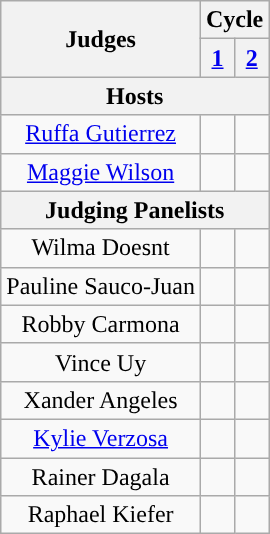<table class="wikitable" style="text-align:center;">
<tr>
<th rowspan="2">Judges</th>
<th colspan="2">Cycle</th>
</tr>
<tr>
<th><a href='#'>1</a> </th>
<th><a href='#'>2</a> </th>
</tr>
<tr>
<th scope="col" colspan="3">Hosts</th>
</tr>
<tr>
<td scope="row"><a href='#'>Ruffa Gutierrez</a></td>
<td></td>
<td></td>
</tr>
<tr>
<td scope="row"><a href='#'>Maggie Wilson</a></td>
<td></td>
<td></td>
</tr>
<tr>
<th scope="col" colspan="3">Judging Panelists</th>
</tr>
<tr>
<td scope="row">Wilma Doesnt</td>
<td></td>
<td></td>
</tr>
<tr>
<td scope="row">Pauline Sauco-Juan</td>
<td></td>
<td></td>
</tr>
<tr>
<td scope="row">Robby Carmona</td>
<td></td>
<td></td>
</tr>
<tr>
<td scope="row">Vince Uy</td>
<td></td>
<td></td>
</tr>
<tr>
<td scope="row">Xander Angeles</td>
<td></td>
<td></td>
</tr>
<tr>
<td scope="row"><a href='#'>Kylie Verzosa</a></td>
<td></td>
<td></td>
</tr>
<tr>
<td scope="row">Rainer Dagala</td>
<td></td>
<td></td>
</tr>
<tr>
<td scope="row">Raphael Kiefer</td>
<td></td>
<td></td>
</tr>
</table>
